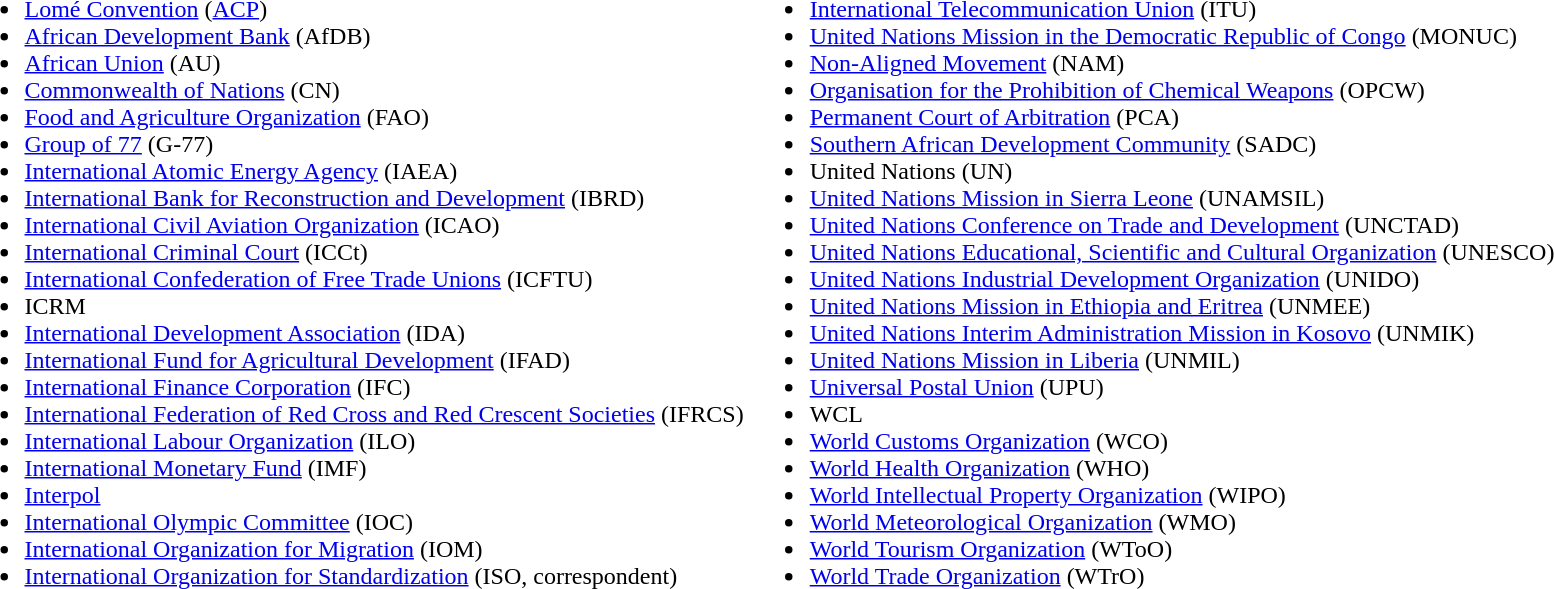<table>
<tr>
<td><br><ul><li><a href='#'>Lomé Convention</a> (<a href='#'>ACP</a>)</li><li><a href='#'>African Development Bank</a> (AfDB)</li><li><a href='#'>African Union</a> (AU)</li><li><a href='#'>Commonwealth of Nations</a> (CN)</li><li><a href='#'>Food and Agriculture Organization</a> (FAO)</li><li><a href='#'>Group of 77</a> (G-77)</li><li> <a href='#'>International Atomic Energy Agency</a> (IAEA)</li><li><a href='#'>International Bank for Reconstruction and Development</a> (IBRD)</li><li><a href='#'>International Civil Aviation Organization</a> (ICAO)</li><li><a href='#'>International Criminal Court</a> (ICCt)</li><li><a href='#'>International Confederation of Free Trade Unions</a> (ICFTU)</li><li>ICRM</li><li><a href='#'>International Development Association</a> (IDA)</li><li><a href='#'>International Fund for Agricultural Development</a> (IFAD)</li><li><a href='#'>International Finance Corporation</a> (IFC)</li><li><a href='#'>International Federation of Red Cross and Red Crescent Societies</a> (IFRCS)</li><li><a href='#'>International Labour Organization</a> (ILO)</li><li><a href='#'>International Monetary Fund</a> (IMF)</li><li><a href='#'>Interpol</a></li><li><a href='#'>International Olympic Committee</a> (IOC)</li><li><a href='#'>International Organization for Migration</a> (IOM)</li><li><a href='#'>International Organization for Standardization</a> (ISO, correspondent)</li></ul></td>
<td><br><ul><li><a href='#'>International Telecommunication Union</a> (ITU)</li><li><a href='#'>United Nations Mission in the Democratic Republic of Congo</a> (MONUC)</li><li><a href='#'>Non-Aligned Movement</a> (NAM)</li><li><a href='#'>Organisation for the Prohibition of Chemical Weapons</a> (OPCW)</li><li><a href='#'>Permanent Court of Arbitration</a> (PCA)</li><li> <a href='#'>Southern African Development Community</a> (SADC)</li><li> United Nations (UN)</li><li><a href='#'>United Nations Mission in Sierra Leone</a> (UNAMSIL)</li><li><a href='#'>United Nations Conference on Trade and Development</a> (UNCTAD)</li><li> <a href='#'>United Nations Educational, Scientific and Cultural Organization</a> (UNESCO)</li><li><a href='#'>United Nations Industrial Development Organization</a> (UNIDO)</li><li><a href='#'>United Nations Mission in Ethiopia and Eritrea</a> (UNMEE)</li><li><a href='#'>United Nations Interim Administration Mission in Kosovo</a> (UNMIK)</li><li><a href='#'>United Nations Mission in Liberia</a> (UNMIL)</li><li><a href='#'>Universal Postal Union</a> (UPU)</li><li>WCL</li><li><a href='#'>World Customs Organization</a> (WCO)</li><li> <a href='#'>World Health Organization</a> (WHO)</li><li><a href='#'>World Intellectual Property Organization</a> (WIPO)</li><li> <a href='#'>World Meteorological Organization</a> (WMO)</li><li><a href='#'>World Tourism Organization</a> (WToO)</li><li><a href='#'>World Trade Organization</a> (WTrO)</li></ul></td>
</tr>
</table>
